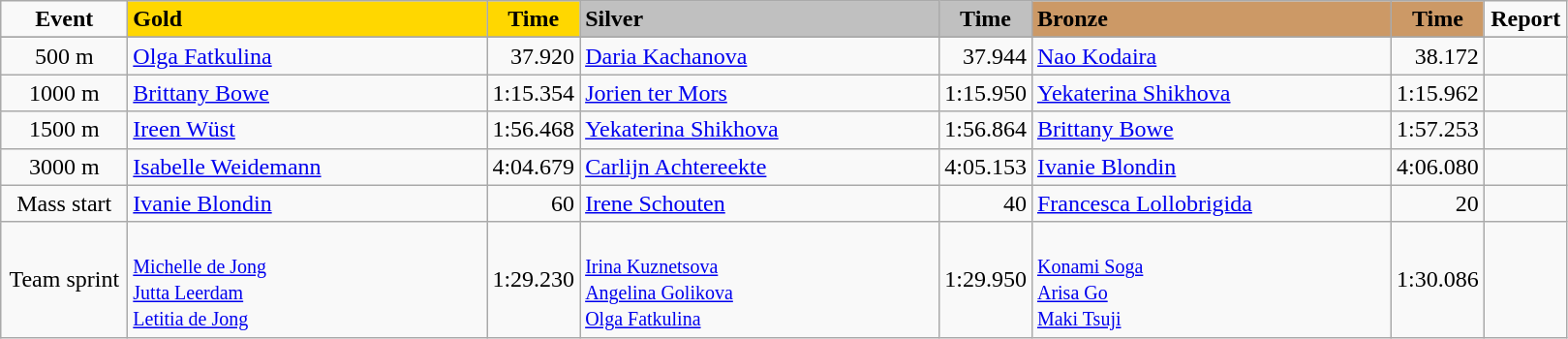<table class="wikitable">
<tr>
<td width="80" align="center"><strong>Event</strong></td>
<td width="240" bgcolor="gold"><strong>Gold</strong></td>
<td width="50" bgcolor="gold" align="center"><strong>Time</strong></td>
<td width="240" bgcolor="silver"><strong>Silver</strong></td>
<td width="50" bgcolor="silver" align="center"><strong>Time</strong></td>
<td width="240" bgcolor="#CC9966"><strong>Bronze</strong></td>
<td width="50" bgcolor="#CC9966" align="center"><strong>Time</strong></td>
<td width="50" align="center"><strong>Report</strong></td>
</tr>
<tr bgcolor="#cccccc">
</tr>
<tr>
<td align="center">500 m</td>
<td> <a href='#'>Olga Fatkulina</a></td>
<td align="right">37.920 <strong></strong></td>
<td> <a href='#'>Daria Kachanova</a></td>
<td align="right">37.944</td>
<td> <a href='#'>Nao Kodaira</a></td>
<td align="right">38.172</td>
<td align="center"></td>
</tr>
<tr>
<td align="center">1000 m</td>
<td> <a href='#'>Brittany Bowe</a></td>
<td align="right">1:15.354 <strong></strong></td>
<td> <a href='#'>Jorien ter Mors</a></td>
<td align="right">1:15.950</td>
<td> <a href='#'>Yekaterina Shikhova</a></td>
<td align="right">1:15.962</td>
<td align="center"></td>
</tr>
<tr>
<td align="center">1500 m</td>
<td> <a href='#'>Ireen Wüst</a></td>
<td align="right">1:56.468</td>
<td> <a href='#'>Yekaterina Shikhova</a></td>
<td align="right">1:56.864</td>
<td> <a href='#'>Brittany Bowe</a></td>
<td align="right">1:57.253</td>
<td align="center"></td>
</tr>
<tr>
<td align="center">3000 m</td>
<td> <a href='#'>Isabelle Weidemann</a></td>
<td align="right">4:04.679</td>
<td> <a href='#'>Carlijn Achtereekte</a></td>
<td align="right">4:05.153</td>
<td> <a href='#'>Ivanie Blondin</a></td>
<td align="right">4:06.080</td>
<td align="center"></td>
</tr>
<tr>
<td align="center">Mass start</td>
<td> <a href='#'>Ivanie Blondin</a></td>
<td align="right">60</td>
<td> <a href='#'>Irene Schouten</a></td>
<td align="right">40</td>
<td> <a href='#'>Francesca Lollobrigida</a></td>
<td align="right">20</td>
<td align="center"></td>
</tr>
<tr>
<td align="center">Team sprint</td>
<td><br><small><a href='#'>Michelle de Jong</a><br><a href='#'>Jutta Leerdam</a><br><a href='#'>Letitia de Jong</a></small></td>
<td align="right">1:29.230</td>
<td><br><small><a href='#'>Irina Kuznetsova</a><br><a href='#'>Angelina Golikova</a><br><a href='#'>Olga Fatkulina</a></small></td>
<td align="right">1:29.950</td>
<td><br><small><a href='#'>Konami Soga</a><br><a href='#'>Arisa Go</a><br><a href='#'>Maki Tsuji</a></small></td>
<td align="right">1:30.086</td>
<td align="center"></td>
</tr>
</table>
